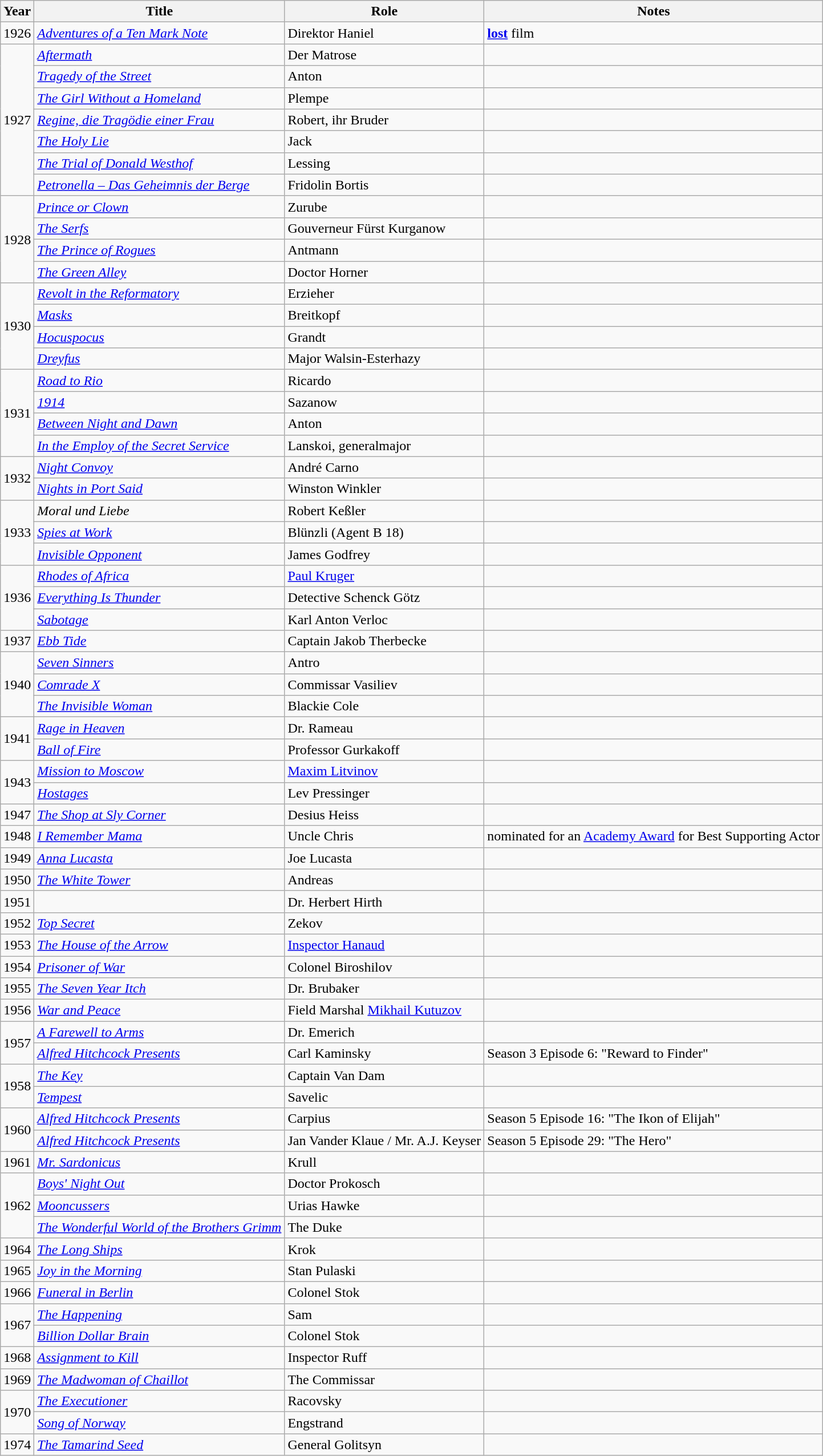<table class="wikitable">
<tr>
<th>Year</th>
<th>Title</th>
<th>Role</th>
<th>Notes</th>
</tr>
<tr>
<td>1926</td>
<td><em><a href='#'>Adventures of a Ten Mark Note</a></em></td>
<td>Direktor Haniel</td>
<td><strong><a href='#'>lost</a></strong> film</td>
</tr>
<tr>
<td rowspan=7>1927</td>
<td><em><a href='#'>Aftermath</a></em></td>
<td>Der Matrose</td>
<td></td>
</tr>
<tr>
<td><em><a href='#'>Tragedy of the Street</a></em></td>
<td>Anton</td>
<td></td>
</tr>
<tr>
<td><em><a href='#'>The Girl Without a Homeland</a></em></td>
<td>Plempe</td>
<td></td>
</tr>
<tr>
<td><em><a href='#'>Regine, die Tragödie einer Frau</a></em></td>
<td>Robert, ihr Bruder</td>
<td></td>
</tr>
<tr>
<td><em><a href='#'>The Holy Lie</a></em></td>
<td>Jack</td>
<td></td>
</tr>
<tr>
<td><em><a href='#'>The Trial of Donald Westhof</a></em></td>
<td>Lessing</td>
<td></td>
</tr>
<tr>
<td><em><a href='#'>Petronella – Das Geheimnis der Berge</a></em></td>
<td>Fridolin Bortis</td>
<td></td>
</tr>
<tr>
<td rowspan=4>1928</td>
<td><em><a href='#'>Prince or Clown</a></em></td>
<td>Zurube</td>
<td></td>
</tr>
<tr>
<td><em><a href='#'>The Serfs</a></em></td>
<td>Gouverneur Fürst Kurganow</td>
<td></td>
</tr>
<tr>
<td><em><a href='#'>The Prince of Rogues</a></em></td>
<td>Antmann</td>
<td></td>
</tr>
<tr>
<td><em><a href='#'>The Green Alley</a></em></td>
<td>Doctor Horner</td>
<td></td>
</tr>
<tr>
<td rowspan=4>1930</td>
<td><em><a href='#'>Revolt in the Reformatory</a></em></td>
<td>Erzieher</td>
<td></td>
</tr>
<tr>
<td><em><a href='#'>Masks</a></em></td>
<td>Breitkopf</td>
<td></td>
</tr>
<tr>
<td><em><a href='#'>Hocuspocus</a></em></td>
<td>Grandt</td>
<td></td>
</tr>
<tr>
<td><em><a href='#'>Dreyfus</a></em></td>
<td>Major Walsin-Esterhazy</td>
<td></td>
</tr>
<tr>
<td rowspan=4>1931</td>
<td><em><a href='#'>Road to Rio</a></em></td>
<td>Ricardo</td>
<td></td>
</tr>
<tr>
<td><em><a href='#'>1914</a></em></td>
<td>Sazanow</td>
<td></td>
</tr>
<tr>
<td><em><a href='#'>Between Night and Dawn</a></em></td>
<td>Anton</td>
<td></td>
</tr>
<tr>
<td><em><a href='#'>In the Employ of the Secret Service</a></em></td>
<td>Lanskoi, generalmajor</td>
<td></td>
</tr>
<tr>
<td rowspan=2>1932</td>
<td><em><a href='#'>Night Convoy</a></em></td>
<td>André Carno</td>
<td></td>
</tr>
<tr>
<td><em><a href='#'>Nights in Port Said</a></em></td>
<td>Winston Winkler</td>
<td></td>
</tr>
<tr>
<td rowspan=3>1933</td>
<td><em>Moral und Liebe</em></td>
<td>Robert Keßler</td>
<td></td>
</tr>
<tr>
<td><em><a href='#'>Spies at Work</a></em></td>
<td>Blünzli (Agent B 18)</td>
<td></td>
</tr>
<tr>
<td><em><a href='#'>Invisible Opponent</a></em></td>
<td>James Godfrey</td>
<td></td>
</tr>
<tr>
<td rowspan=3>1936</td>
<td><em><a href='#'>Rhodes of Africa</a></em></td>
<td><a href='#'>Paul Kruger</a></td>
<td></td>
</tr>
<tr>
<td><em><a href='#'>Everything Is Thunder</a></em></td>
<td>Detective Schenck Götz</td>
<td></td>
</tr>
<tr>
<td><em><a href='#'>Sabotage</a></em></td>
<td>Karl Anton Verloc</td>
<td></td>
</tr>
<tr>
<td>1937</td>
<td><em><a href='#'>Ebb Tide</a></em></td>
<td>Captain Jakob Therbecke</td>
<td></td>
</tr>
<tr>
<td rowspan=3>1940</td>
<td><em><a href='#'>Seven Sinners</a></em></td>
<td>Antro</td>
<td></td>
</tr>
<tr>
<td><em><a href='#'>Comrade X</a></em></td>
<td>Commissar Vasiliev</td>
<td></td>
</tr>
<tr>
<td><em><a href='#'>The Invisible Woman</a></em></td>
<td>Blackie Cole</td>
<td></td>
</tr>
<tr>
<td rowspan=2>1941</td>
<td><em><a href='#'>Rage in Heaven</a></em></td>
<td>Dr. Rameau</td>
<td></td>
</tr>
<tr>
<td><em><a href='#'>Ball of Fire</a></em></td>
<td>Professor Gurkakoff</td>
<td></td>
</tr>
<tr>
<td rowspan=2>1943</td>
<td><em><a href='#'>Mission to Moscow</a></em></td>
<td><a href='#'>Maxim Litvinov</a></td>
<td></td>
</tr>
<tr>
<td><em><a href='#'>Hostages</a></em></td>
<td>Lev Pressinger</td>
<td></td>
</tr>
<tr>
<td>1947</td>
<td><em><a href='#'>The Shop at Sly Corner</a></em></td>
<td>Desius Heiss</td>
<td></td>
</tr>
<tr>
<td>1948</td>
<td><em><a href='#'>I Remember Mama</a></em></td>
<td>Uncle Chris</td>
<td>nominated for an <a href='#'>Academy Award</a> for Best Supporting Actor</td>
</tr>
<tr>
<td>1949</td>
<td><em><a href='#'>Anna Lucasta</a></em></td>
<td>Joe Lucasta</td>
<td></td>
</tr>
<tr>
<td>1950</td>
<td><em><a href='#'>The White Tower</a></em></td>
<td>Andreas</td>
<td></td>
</tr>
<tr>
<td>1951</td>
<td><em></em></td>
<td>Dr. Herbert Hirth</td>
<td></td>
</tr>
<tr>
<td>1952</td>
<td><em><a href='#'>Top Secret</a></em></td>
<td>Zekov</td>
<td></td>
</tr>
<tr>
<td>1953</td>
<td><em><a href='#'>The House of the Arrow</a></em></td>
<td><a href='#'>Inspector Hanaud</a></td>
<td></td>
</tr>
<tr>
<td>1954</td>
<td><em><a href='#'>Prisoner of War</a></em></td>
<td>Colonel Biroshilov</td>
<td></td>
</tr>
<tr>
<td>1955</td>
<td><em><a href='#'>The Seven Year Itch</a></em></td>
<td>Dr. Brubaker</td>
<td></td>
</tr>
<tr>
<td>1956</td>
<td><em><a href='#'>War and Peace</a></em></td>
<td>Field Marshal <a href='#'>Mikhail Kutuzov</a></td>
<td></td>
</tr>
<tr>
<td rowspan=2>1957</td>
<td><em><a href='#'>A Farewell to Arms</a></em></td>
<td>Dr. Emerich</td>
<td></td>
</tr>
<tr>
<td><em><a href='#'>Alfred Hitchcock Presents</a></em></td>
<td>Carl Kaminsky</td>
<td>Season 3 Episode 6: "Reward to Finder"</td>
</tr>
<tr>
<td rowspan=2>1958</td>
<td><em><a href='#'>The Key</a></em></td>
<td>Captain Van Dam</td>
<td></td>
</tr>
<tr>
<td><em><a href='#'>Tempest</a></em></td>
<td>Savelic</td>
<td></td>
</tr>
<tr>
<td rowspan=2>1960</td>
<td><em><a href='#'>Alfred Hitchcock Presents</a></em></td>
<td>Carpius</td>
<td>Season 5 Episode 16: "The Ikon of Elijah"</td>
</tr>
<tr>
<td><em><a href='#'>Alfred Hitchcock Presents</a></em></td>
<td>Jan Vander Klaue / Mr. A.J. Keyser</td>
<td>Season 5 Episode 29: "The Hero"</td>
</tr>
<tr>
<td>1961</td>
<td><em><a href='#'>Mr. Sardonicus</a></em></td>
<td>Krull</td>
<td></td>
</tr>
<tr>
<td rowspan=3>1962</td>
<td><em><a href='#'>Boys' Night Out</a></em></td>
<td>Doctor Prokosch</td>
<td></td>
</tr>
<tr>
<td><em><a href='#'>Mooncussers</a></em></td>
<td>Urias Hawke</td>
<td></td>
</tr>
<tr>
<td><em><a href='#'>The Wonderful World of the Brothers Grimm</a></em></td>
<td>The Duke</td>
<td></td>
</tr>
<tr>
<td>1964</td>
<td><em><a href='#'>The Long Ships</a></em></td>
<td>Krok</td>
<td></td>
</tr>
<tr>
<td>1965</td>
<td><em><a href='#'>Joy in the Morning</a></em></td>
<td>Stan Pulaski</td>
<td></td>
</tr>
<tr>
<td>1966</td>
<td><em><a href='#'>Funeral in Berlin</a></em></td>
<td>Colonel Stok</td>
<td></td>
</tr>
<tr>
<td rowspan=2>1967</td>
<td><em><a href='#'>The Happening</a></em></td>
<td>Sam</td>
<td></td>
</tr>
<tr>
<td><em><a href='#'>Billion Dollar Brain</a></em></td>
<td>Colonel Stok</td>
<td></td>
</tr>
<tr>
<td>1968</td>
<td><em><a href='#'>Assignment to Kill</a></em></td>
<td>Inspector Ruff</td>
<td></td>
</tr>
<tr>
<td>1969</td>
<td><em><a href='#'>The Madwoman of Chaillot</a></em></td>
<td>The Commissar</td>
<td></td>
</tr>
<tr>
<td rowspan=2>1970</td>
<td><em><a href='#'>The Executioner</a></em></td>
<td>Racovsky</td>
<td></td>
</tr>
<tr>
<td><em><a href='#'>Song of Norway</a></em></td>
<td>Engstrand</td>
<td></td>
</tr>
<tr>
<td>1974</td>
<td><em><a href='#'>The Tamarind Seed</a></em></td>
<td>General Golitsyn</td>
<td></td>
</tr>
</table>
